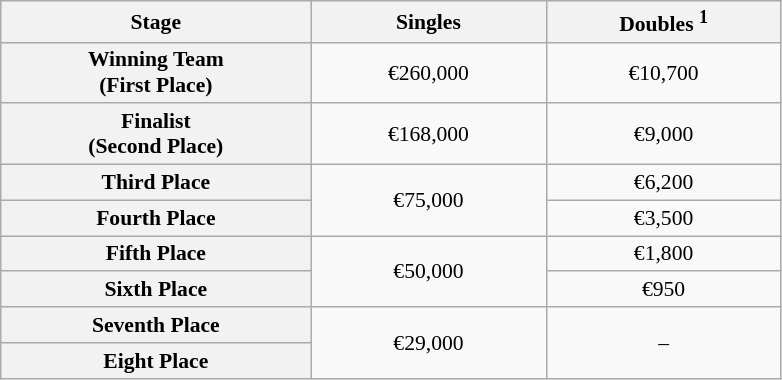<table class="wikitable" style="font-size:90%">
<tr>
<th width=200>Stage</th>
<th width=150>Singles</th>
<th width=150>Doubles <sup>1</sup></th>
</tr>
<tr align=center>
<th align=left>Winning Team <br> (First Place)</th>
<td>€260,000</td>
<td>€10,700</td>
</tr>
<tr align=center>
<th align=left>Finalist <br> (Second Place)</th>
<td>€168,000</td>
<td>€9,000</td>
</tr>
<tr align=center>
<th align=left>Third Place</th>
<td rowspan=2>€75,000</td>
<td>€6,200</td>
</tr>
<tr align=center>
<th align=left>Fourth Place</th>
<td>€3,500</td>
</tr>
<tr align=center>
<th align=left>Fifth Place</th>
<td rowspan=2>€50,000</td>
<td>€1,800</td>
</tr>
<tr align=center>
<th align=left>Sixth Place</th>
<td>€950</td>
</tr>
<tr align=center>
<th align=left>Seventh Place</th>
<td rowspan=2>€29,000</td>
<td rowspan=2>–</td>
</tr>
<tr align=center>
<th align=left>Eight Place</th>
</tr>
</table>
